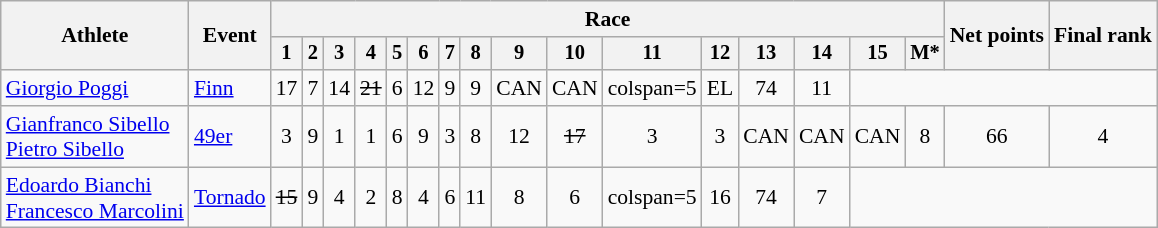<table class="wikitable" style="font-size:90%">
<tr>
<th rowspan=2>Athlete</th>
<th rowspan=2>Event</th>
<th colspan=16>Race</th>
<th rowspan=2>Net points</th>
<th rowspan=2>Final rank</th>
</tr>
<tr style="font-size:95%">
<th>1</th>
<th>2</th>
<th>3</th>
<th>4</th>
<th>5</th>
<th>6</th>
<th>7</th>
<th>8</th>
<th>9</th>
<th>10</th>
<th>11</th>
<th>12</th>
<th>13</th>
<th>14</th>
<th>15</th>
<th>M*</th>
</tr>
<tr align=center>
<td align=left><a href='#'>Giorgio Poggi</a></td>
<td align=left><a href='#'>Finn</a></td>
<td>17</td>
<td>7</td>
<td>14</td>
<td><s>21</s></td>
<td>6</td>
<td>12</td>
<td>9</td>
<td>9</td>
<td>CAN</td>
<td>CAN</td>
<td>colspan=5 </td>
<td>EL</td>
<td>74</td>
<td>11</td>
</tr>
<tr align=center>
<td align=left><a href='#'>Gianfranco Sibello</a><br><a href='#'>Pietro Sibello</a></td>
<td align=left><a href='#'>49er</a></td>
<td>3</td>
<td>9</td>
<td>1</td>
<td>1</td>
<td>6</td>
<td>9</td>
<td>3</td>
<td>8</td>
<td>12</td>
<td><s>17</s></td>
<td>3</td>
<td>3</td>
<td>CAN</td>
<td>CAN</td>
<td>CAN</td>
<td>8</td>
<td>66</td>
<td>4</td>
</tr>
<tr align=center>
<td align=left><a href='#'>Edoardo Bianchi</a><br><a href='#'>Francesco Marcolini</a></td>
<td align=left><a href='#'>Tornado</a></td>
<td><s>15</s></td>
<td>9</td>
<td>4</td>
<td>2</td>
<td>8</td>
<td>4</td>
<td>6</td>
<td>11</td>
<td>8</td>
<td>6</td>
<td>colspan=5 </td>
<td>16</td>
<td>74</td>
<td>7</td>
</tr>
</table>
